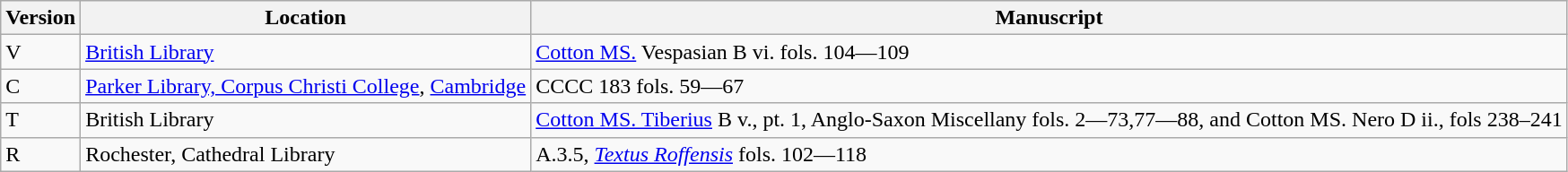<table class="wikitable">
<tr>
<th>Version</th>
<th>Location</th>
<th>Manuscript</th>
</tr>
<tr>
<td>V</td>
<td><a href='#'>British Library</a></td>
<td><a href='#'>Cotton MS.</a> Vespasian B vi. fols. 104—109</td>
</tr>
<tr>
<td>C</td>
<td><a href='#'>Parker Library, Corpus Christi College</a>, <a href='#'>Cambridge</a></td>
<td>CCCC 183 fols. 59—67</td>
</tr>
<tr>
<td>T</td>
<td>British Library</td>
<td><a href='#'>Cotton MS. Tiberius</a> B v., pt. 1, Anglo-Saxon Miscellany fols. 2—73,77—88, and Cotton MS. Nero D ii., fols 238–241</td>
</tr>
<tr>
<td>R</td>
<td>Rochester, Cathedral Library</td>
<td>A.3.5, <em><a href='#'>Textus Roffensis</a></em> fols. 102—118</td>
</tr>
</table>
